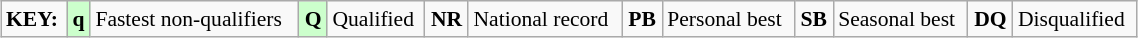<table class="wikitable" style="margin:0.5em auto; font-size:90%;position:relative;" width=60%>
<tr>
<td><strong>KEY:</strong></td>
<td bgcolor=ccffcc align=center><strong>q</strong></td>
<td>Fastest non-qualifiers</td>
<td bgcolor=ccffcc align=center><strong>Q</strong></td>
<td>Qualified</td>
<td align=center><strong>NR</strong></td>
<td>National record</td>
<td align=center><strong>PB</strong></td>
<td>Personal best</td>
<td align=center><strong>SB</strong></td>
<td>Seasonal best</td>
<td align=center><strong>DQ</strong></td>
<td>Disqualified</td>
</tr>
</table>
